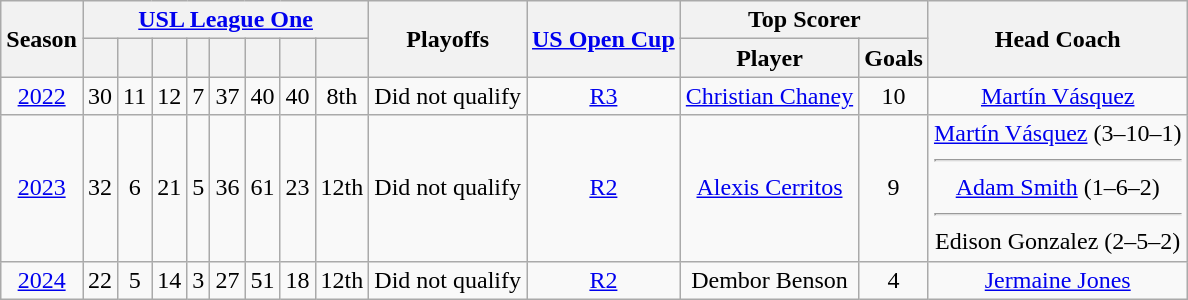<table class="wikitable" style="text-align: center">
<tr>
<th scope="col" rowspan="2">Season</th>
<th colspan=8 class="unsortable"><a href='#'>USL League One</a></th>
<th scope="col" rowspan="2" class="unsortable">Playoffs</th>
<th scope="col" rowspan="2" class="unsortable"><a href='#'>US Open Cup</a></th>
<th scope="col" colspan="2" class="unsortable">Top Scorer </th>
<th scope="col" rowspan="2" class="unsortable">Head Coach</th>
</tr>
<tr>
<th></th>
<th></th>
<th></th>
<th></th>
<th></th>
<th></th>
<th></th>
<th></th>
<th class="unsortable">Player</th>
<th class="unsortable">Goals</th>
</tr>
<tr>
<td><a href='#'>2022</a></td>
<td>30</td>
<td>11</td>
<td>12</td>
<td>7</td>
<td>37</td>
<td>40</td>
<td>40</td>
<td>8th</td>
<td>Did not qualify</td>
<td><a href='#'>R3</a></td>
<td> <a href='#'>Christian Chaney</a></td>
<td>10</td>
<td> <a href='#'>Martín Vásquez</a></td>
</tr>
<tr>
<td><a href='#'>2023</a></td>
<td>32</td>
<td>6</td>
<td>21</td>
<td>5</td>
<td>36</td>
<td>61</td>
<td>23</td>
<td>12th</td>
<td>Did not qualify</td>
<td><a href='#'>R2</a></td>
<td> <a href='#'>Alexis Cerritos</a></td>
<td>9</td>
<td> <a href='#'>Martín Vásquez</a> (3–10–1)<hr> <a href='#'>Adam Smith</a> (1–6–2)<hr> Edison Gonzalez (2–5–2)</td>
</tr>
<tr>
<td><a href='#'>2024</a></td>
<td>22</td>
<td>5</td>
<td>14</td>
<td>3</td>
<td>27</td>
<td>51</td>
<td>18</td>
<td>12th</td>
<td>Did not qualify</td>
<td><a href='#'>R2</a></td>
<td> Dembor Benson</td>
<td>4</td>
<td> <a href='#'>Jermaine Jones</a></td>
</tr>
</table>
